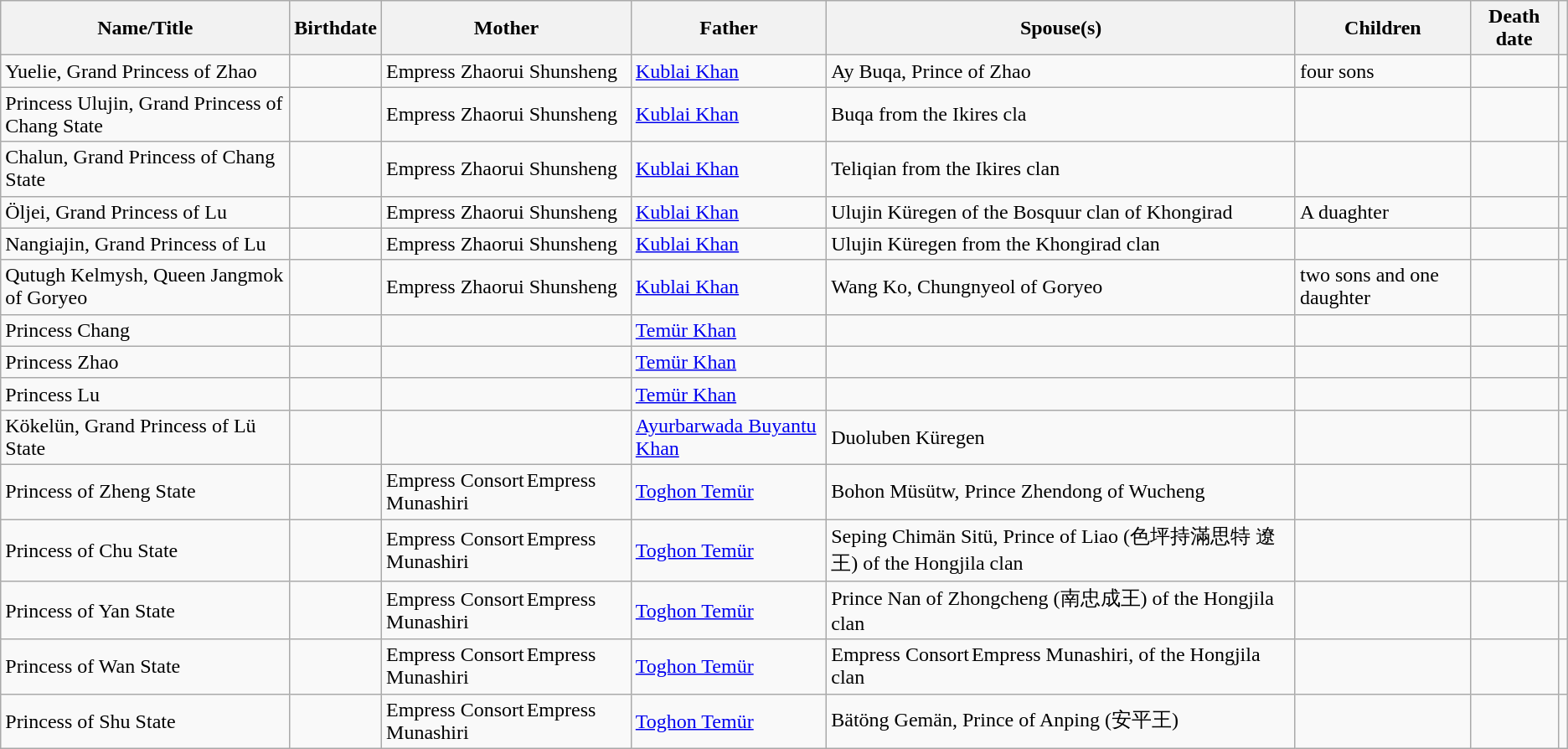<table class="wikitable">
<tr>
<th>Name/Title</th>
<th>Birthdate</th>
<th>Mother</th>
<th>Father</th>
<th>Spouse(s)</th>
<th>Children</th>
<th>Death date</th>
<th></th>
</tr>
<tr>
<td>Yuelie, Grand Princess of Zhao</td>
<td></td>
<td>Empress Zhaorui Shunsheng</td>
<td><a href='#'>Kublai Khan</a></td>
<td>Ay Buqa, Prince of Zhao</td>
<td>four sons</td>
<td></td>
<td></td>
</tr>
<tr>
<td>Princess Ulujin, Grand Princess of Chang State</td>
<td></td>
<td>Empress Zhaorui Shunsheng</td>
<td><a href='#'>Kublai Khan</a></td>
<td>Buqa from the Ikires cla</td>
<td></td>
<td></td>
<td></td>
</tr>
<tr>
<td>Chalun, Grand Princess of Chang State</td>
<td></td>
<td>Empress Zhaorui Shunsheng</td>
<td><a href='#'>Kublai Khan</a></td>
<td>Teliqian from the Ikires clan</td>
<td></td>
<td></td>
<td></td>
</tr>
<tr>
<td>Öljei, Grand Princess of Lu</td>
<td></td>
<td>Empress Zhaorui Shunsheng</td>
<td><a href='#'>Kublai Khan</a></td>
<td>Ulujin Küregen of the Bosquur clan of Khongirad</td>
<td>A duaghter</td>
<td></td>
<td></td>
</tr>
<tr>
<td>Nangiajin, Grand Princess of Lu</td>
<td></td>
<td>Empress Zhaorui Shunsheng</td>
<td><a href='#'>Kublai Khan</a></td>
<td>Ulujin Küregen from the Khongirad clan</td>
<td></td>
<td></td>
<td></td>
</tr>
<tr>
<td>Qutugh Kelmysh, Queen Jangmok of Goryeo</td>
<td></td>
<td>Empress Zhaorui Shunsheng</td>
<td><a href='#'>Kublai Khan</a></td>
<td>Wang Ko, Chungnyeol of Goryeo</td>
<td>two sons and one daughter</td>
<td></td>
<td></td>
</tr>
<tr>
<td>Princess Chang</td>
<td></td>
<td></td>
<td><a href='#'>Temür Khan</a></td>
<td></td>
<td></td>
<td></td>
<td></td>
</tr>
<tr>
<td>Princess Zhao</td>
<td></td>
<td></td>
<td><a href='#'>Temür Khan</a></td>
<td></td>
<td></td>
<td></td>
<td></td>
</tr>
<tr>
<td>Princess Lu</td>
<td></td>
<td></td>
<td><a href='#'>Temür Khan</a></td>
<td></td>
<td></td>
<td></td>
<td></td>
</tr>
<tr>
<td>Kökelün, Grand Princess of Lü State</td>
<td></td>
<td></td>
<td><a href='#'>Ayurbarwada Buyantu Khan</a></td>
<td>Duoluben Küregen</td>
<td></td>
<td></td>
<td></td>
</tr>
<tr>
<td>Princess of Zheng State</td>
<td></td>
<td>Empress Consort Empress Munashiri</td>
<td><a href='#'>Toghon Temür</a></td>
<td>Bohon Müsütw, Prince Zhendong of Wucheng</td>
<td></td>
<td></td>
<td></td>
</tr>
<tr>
<td>Princess of Chu State</td>
<td></td>
<td>Empress Consort Empress Munashiri</td>
<td><a href='#'>Toghon Temür</a></td>
<td>Seping Chimän Sitü, Prince of Liao (色坪持滿思特 遼王) of the Hongjila clan</td>
<td></td>
<td></td>
<td></td>
</tr>
<tr>
<td>Princess of Yan State</td>
<td></td>
<td>Empress Consort Empress Munashiri</td>
<td><a href='#'>Toghon Temür</a></td>
<td>Prince Nan of Zhongcheng (南忠成王) of the Hongjila clan</td>
<td></td>
<td></td>
<td></td>
</tr>
<tr>
<td>Princess of Wan State</td>
<td></td>
<td>Empress Consort Empress Munashiri</td>
<td><a href='#'>Toghon Temür</a></td>
<td>Empress Consort Empress Munashiri, of the Hongjila clan</td>
<td></td>
<td></td>
<td></td>
</tr>
<tr>
<td>Princess of Shu State</td>
<td></td>
<td>Empress Consort Empress Munashiri</td>
<td><a href='#'>Toghon Temür</a></td>
<td>Bätöng Gemän, Prince of Anping (安平王)</td>
<td></td>
<td></td>
<td></td>
</tr>
</table>
